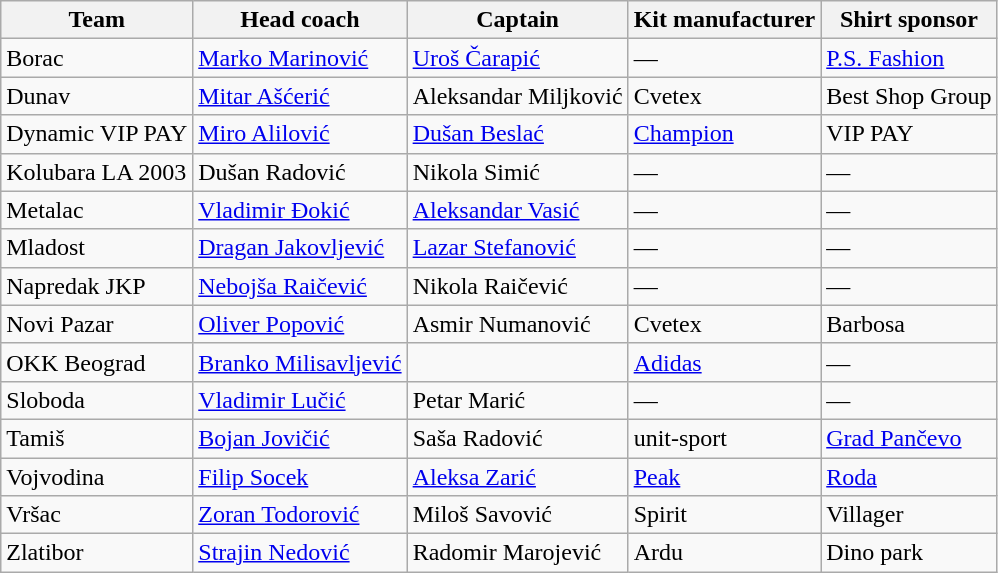<table class="wikitable">
<tr>
<th>Team</th>
<th>Head coach</th>
<th>Captain</th>
<th>Kit manufacturer</th>
<th>Shirt sponsor</th>
</tr>
<tr>
<td>Borac</td>
<td> <a href='#'>Marko Marinović</a></td>
<td> <a href='#'>Uroš Čarapić</a></td>
<td>—</td>
<td><a href='#'>P.S. Fashion</a></td>
</tr>
<tr>
<td>Dunav</td>
<td> <a href='#'>Mitar Ašćerić</a></td>
<td> Aleksandar Miljković</td>
<td>Cvetex</td>
<td>Best Shop Group</td>
</tr>
<tr>
<td>Dynamic VIP PAY</td>
<td> <a href='#'>Miro Alilović</a></td>
<td> <a href='#'>Dušan Beslać</a></td>
<td><a href='#'>Champion</a></td>
<td>VIP PAY</td>
</tr>
<tr>
<td>Kolubara LA 2003</td>
<td> Dušan Radović</td>
<td> Nikola Simić</td>
<td>—</td>
<td>—</td>
</tr>
<tr>
<td>Metalac</td>
<td> <a href='#'>Vladimir Đokić</a></td>
<td> <a href='#'>Aleksandar Vasić</a></td>
<td>—</td>
<td>—</td>
</tr>
<tr>
<td>Mladost</td>
<td> <a href='#'>Dragan Jakovljević</a></td>
<td> <a href='#'>Lazar Stefanović</a></td>
<td>—</td>
<td>—</td>
</tr>
<tr>
<td>Napredak JKP</td>
<td> <a href='#'>Nebojša Raičević</a></td>
<td> Nikola Raičević</td>
<td>—</td>
<td>—</td>
</tr>
<tr>
<td>Novi Pazar</td>
<td> <a href='#'>Oliver Popović</a></td>
<td> Asmir Numanović</td>
<td>Cvetex</td>
<td>Barbosa</td>
</tr>
<tr>
<td>OKK Beograd</td>
<td> <a href='#'>Branko Milisavljević</a></td>
<td></td>
<td><a href='#'>Adidas</a></td>
<td>—</td>
</tr>
<tr>
<td>Sloboda</td>
<td> <a href='#'>Vladimir Lučić</a></td>
<td> Petar Marić</td>
<td>—</td>
<td>—</td>
</tr>
<tr>
<td>Tamiš</td>
<td> <a href='#'>Bojan Jovičić</a></td>
<td> Saša Radović</td>
<td>unit-sport</td>
<td><a href='#'>Grad Pančevo</a></td>
</tr>
<tr>
<td>Vojvodina</td>
<td> <a href='#'>Filip Socek</a></td>
<td> <a href='#'>Aleksa Zarić</a></td>
<td><a href='#'>Peak</a></td>
<td><a href='#'>Roda</a></td>
</tr>
<tr>
<td>Vršac</td>
<td> <a href='#'>Zoran Todorović</a></td>
<td> Miloš Savović</td>
<td>Spirit</td>
<td>Villager</td>
</tr>
<tr>
<td>Zlatibor</td>
<td> <a href='#'>Strajin Nedović</a></td>
<td> Radomir Marojević</td>
<td>Ardu</td>
<td>Dino park</td>
</tr>
</table>
